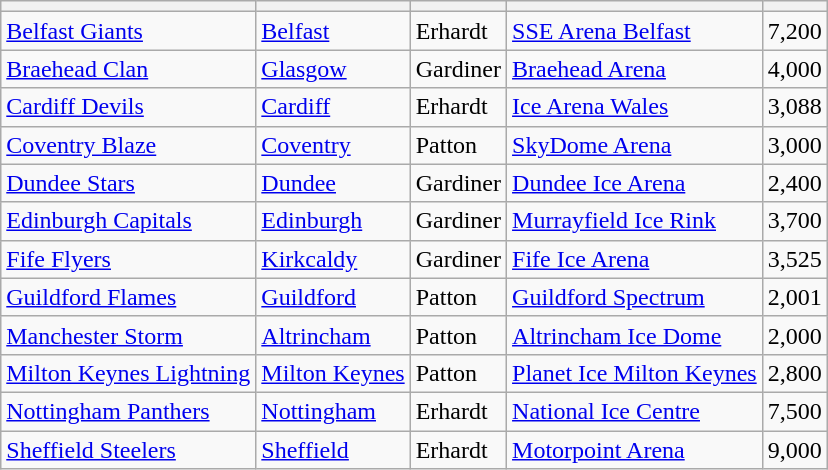<table class="wikitable sortable">
<tr>
<th></th>
<th></th>
<th></th>
<th></th>
<th></th>
</tr>
<tr align=left>
<td><a href='#'>Belfast Giants</a></td>
<td><a href='#'>Belfast</a></td>
<td>Erhardt</td>
<td><a href='#'>SSE Arena Belfast</a></td>
<td align=center>7,200</td>
</tr>
<tr align=left>
<td><a href='#'>Braehead Clan</a></td>
<td> <a href='#'>Glasgow</a></td>
<td>Gardiner</td>
<td><a href='#'>Braehead Arena</a></td>
<td align=center>4,000</td>
</tr>
<tr align=left>
<td><a href='#'>Cardiff Devils</a></td>
<td> <a href='#'>Cardiff</a></td>
<td>Erhardt</td>
<td><a href='#'>Ice Arena Wales</a></td>
<td align=center>3,088</td>
</tr>
<tr align=left>
<td><a href='#'>Coventry Blaze</a></td>
<td> <a href='#'>Coventry</a></td>
<td>Patton</td>
<td><a href='#'>SkyDome Arena</a></td>
<td align=center>3,000</td>
</tr>
<tr align=left>
<td><a href='#'>Dundee Stars</a></td>
<td> <a href='#'>Dundee</a></td>
<td>Gardiner</td>
<td><a href='#'>Dundee Ice Arena</a></td>
<td align=center>2,400</td>
</tr>
<tr align=left>
<td><a href='#'>Edinburgh Capitals</a></td>
<td> <a href='#'>Edinburgh</a></td>
<td>Gardiner</td>
<td><a href='#'>Murrayfield Ice Rink</a></td>
<td align=center>3,700</td>
</tr>
<tr align=left>
<td><a href='#'>Fife Flyers</a></td>
<td> <a href='#'>Kirkcaldy</a></td>
<td>Gardiner</td>
<td><a href='#'>Fife Ice Arena</a></td>
<td align=center>3,525</td>
</tr>
<tr align=left>
<td><a href='#'>Guildford Flames</a></td>
<td> <a href='#'>Guildford</a></td>
<td>Patton</td>
<td><a href='#'>Guildford Spectrum</a></td>
<td align=center>2,001</td>
</tr>
<tr align=left>
<td><a href='#'>Manchester Storm</a></td>
<td> <a href='#'>Altrincham</a></td>
<td>Patton</td>
<td><a href='#'>Altrincham Ice Dome</a></td>
<td align=center>2,000</td>
</tr>
<tr align=left>
<td><a href='#'>Milton Keynes Lightning</a></td>
<td> <a href='#'>Milton Keynes</a></td>
<td>Patton</td>
<td><a href='#'>Planet Ice Milton Keynes</a></td>
<td align=center>2,800</td>
</tr>
<tr align=left>
<td><a href='#'>Nottingham Panthers</a></td>
<td> <a href='#'>Nottingham</a></td>
<td>Erhardt</td>
<td><a href='#'>National Ice Centre</a></td>
<td align=center>7,500</td>
</tr>
<tr align=left>
<td><a href='#'>Sheffield Steelers</a></td>
<td> <a href='#'>Sheffield</a></td>
<td>Erhardt</td>
<td><a href='#'>Motorpoint Arena</a></td>
<td align=center>9,000</td>
</tr>
</table>
